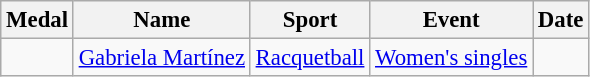<table class="wikitable sortable" style="font-size: 95%;">
<tr>
<th>Medal</th>
<th>Name</th>
<th>Sport</th>
<th>Event</th>
<th>Date</th>
</tr>
<tr>
<td></td>
<td><a href='#'>Gabriela Martínez</a></td>
<td><a href='#'>Racquetball</a></td>
<td><a href='#'>Women's singles</a></td>
<td></td>
</tr>
</table>
